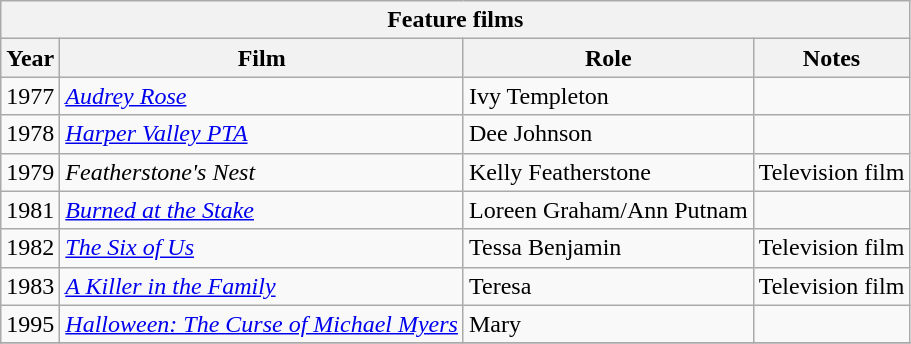<table class="wikitable sortable" style="min-width:30em">
<tr>
<th colspan=7>Feature films</th>
</tr>
<tr>
<th>Year</th>
<th>Film</th>
<th>Role</th>
<th>Notes</th>
</tr>
<tr>
<td>1977</td>
<td><em><a href='#'>Audrey Rose</a></em></td>
<td>Ivy Templeton</td>
<td></td>
</tr>
<tr>
<td>1978</td>
<td><em><a href='#'>Harper Valley PTA</a></em></td>
<td>Dee Johnson</td>
<td></td>
</tr>
<tr>
<td>1979</td>
<td><em>Featherstone's Nest</em></td>
<td>Kelly Featherstone</td>
<td>Television film</td>
</tr>
<tr>
<td>1981</td>
<td><em><a href='#'>Burned at the Stake</a></em></td>
<td>Loreen Graham/Ann Putnam</td>
<td></td>
</tr>
<tr>
<td>1982</td>
<td><em><a href='#'>The Six of Us</a></em></td>
<td>Tessa Benjamin</td>
<td>Television film</td>
</tr>
<tr>
<td>1983</td>
<td><em><a href='#'>A Killer in the Family</a></em></td>
<td>Teresa</td>
<td>Television film</td>
</tr>
<tr>
<td>1995</td>
<td><em><a href='#'>Halloween: The Curse of Michael Myers</a></em></td>
<td>Mary</td>
<td></td>
</tr>
<tr>
</tr>
</table>
